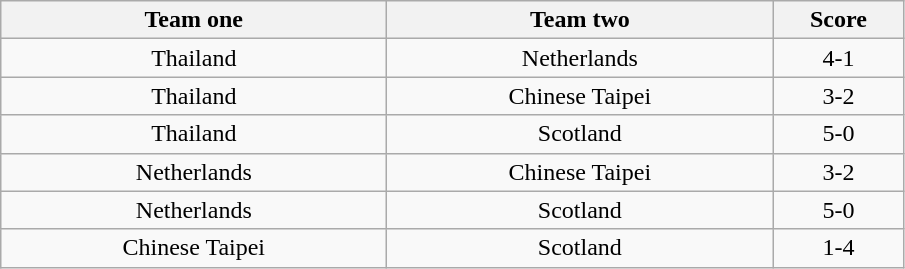<table class="wikitable" style="text-align: center">
<tr>
<th width=250>Team one</th>
<th width=250>Team two</th>
<th width=80>Score</th>
</tr>
<tr>
<td> Thailand</td>
<td> Netherlands</td>
<td>4-1</td>
</tr>
<tr>
<td> Thailand</td>
<td> Chinese Taipei</td>
<td>3-2</td>
</tr>
<tr>
<td> Thailand</td>
<td> Scotland</td>
<td>5-0</td>
</tr>
<tr>
<td> Netherlands</td>
<td> Chinese Taipei</td>
<td>3-2</td>
</tr>
<tr>
<td> Netherlands</td>
<td> Scotland</td>
<td>5-0</td>
</tr>
<tr>
<td> Chinese Taipei</td>
<td> Scotland</td>
<td>1-4</td>
</tr>
</table>
